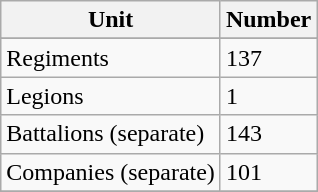<table class="wikitable" style="display: inline-table;">
<tr>
<th><strong>Unit</strong></th>
<th><strong>Number</strong></th>
</tr>
<tr>
</tr>
<tr>
<td>Regiments</td>
<td>137</td>
</tr>
<tr>
<td>Legions</td>
<td>1</td>
</tr>
<tr>
<td>Battalions (separate)</td>
<td>143</td>
</tr>
<tr>
<td>Companies (separate)</td>
<td>101</td>
</tr>
<tr>
</tr>
</table>
